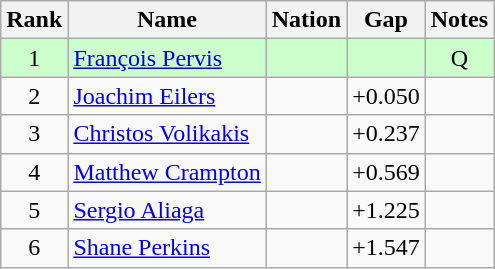<table class="wikitable sortable" style="text-align:center">
<tr>
<th>Rank</th>
<th>Name</th>
<th>Nation</th>
<th>Gap</th>
<th>Notes</th>
</tr>
<tr bgcolor=ccffcc>
<td>1</td>
<td align=left><a href='#'>François Pervis</a></td>
<td align=left></td>
<td></td>
<td>Q</td>
</tr>
<tr>
<td>2</td>
<td align=left><a href='#'>Joachim Eilers</a></td>
<td align=left></td>
<td>+0.050</td>
<td></td>
</tr>
<tr>
<td>3</td>
<td align=left><a href='#'>Christos Volikakis</a></td>
<td align=left></td>
<td>+0.237</td>
<td></td>
</tr>
<tr>
<td>4</td>
<td align=left><a href='#'>Matthew Crampton</a></td>
<td align=left></td>
<td>+0.569</td>
<td></td>
</tr>
<tr>
<td>5</td>
<td align=left><a href='#'>Sergio Aliaga</a></td>
<td align=left></td>
<td>+1.225</td>
<td></td>
</tr>
<tr>
<td>6</td>
<td align=left><a href='#'>Shane Perkins</a></td>
<td align=left></td>
<td>+1.547</td>
<td></td>
</tr>
</table>
